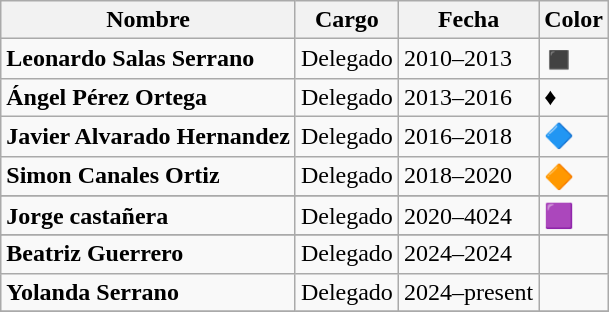<table class="sortable wikitable">
<tr>
<th>Nombre</th>
<th>Cargo</th>
<th>Fecha</th>
<th>Color</th>
</tr>
<tr>
<td><strong>Leonardo Salas Serrano</strong></td>
<td>Delegado</td>
<td>2010–2013</td>
<td>◼️</td>
</tr>
<tr>
<td><strong>Ángel Pérez Ortega</strong></td>
<td>Delegado</td>
<td>2013–2016</td>
<td>♦️</td>
</tr>
<tr>
<td><strong>Javier Alvarado Hernandez</strong></td>
<td>Delegado</td>
<td>2016–2018</td>
<td>🔷</td>
</tr>
<tr>
<td><strong>Simon Canales Ortiz</strong></td>
<td>Delegado</td>
<td>2018–2020</td>
<td>🔶</td>
</tr>
<tr>
</tr>
<tr>
<td><strong>Jorge castañera </strong></td>
<td>Delegado</td>
<td>2020–4024</td>
<td>🟪</td>
</tr>
<tr>
</tr>
<tr>
<td><strong>Beatriz Guerrero  </strong></td>
<td>Delegado</td>
<td>2024–2024</td>
<td></td>
</tr>
<tr>
<td><strong> Yolanda Serrano  </strong></td>
<td>Delegado</td>
<td>2024–present</td>
<td></td>
</tr>
<tr>
</tr>
</table>
